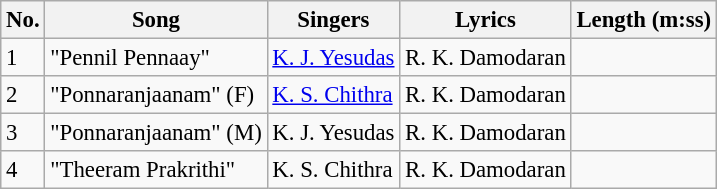<table class="wikitable" style="font-size:95%;">
<tr>
<th>No.</th>
<th>Song</th>
<th>Singers</th>
<th>Lyrics</th>
<th>Length (m:ss)</th>
</tr>
<tr>
<td>1</td>
<td>"Pennil Pennaay"</td>
<td><a href='#'>K. J. Yesudas</a></td>
<td>R. K. Damodaran</td>
<td></td>
</tr>
<tr>
<td>2</td>
<td>"Ponnaranjaanam" (F)</td>
<td><a href='#'>K. S. Chithra</a></td>
<td>R. K. Damodaran</td>
<td></td>
</tr>
<tr>
<td>3</td>
<td>"Ponnaranjaanam" (M)</td>
<td>K. J. Yesudas</td>
<td>R. K. Damodaran</td>
<td></td>
</tr>
<tr>
<td>4</td>
<td>"Theeram Prakrithi"</td>
<td>K. S. Chithra</td>
<td>R. K. Damodaran</td>
<td></td>
</tr>
</table>
